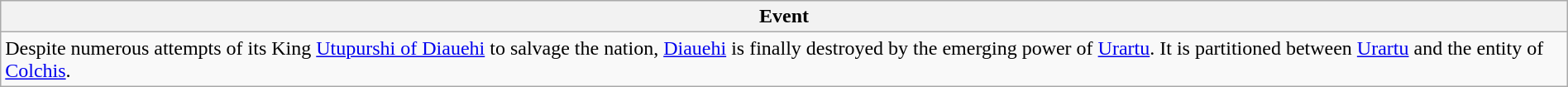<table class="wikitable" width="100%">
<tr>
<th style="width:6%">Event</th>
</tr>
<tr>
<td>Despite numerous attempts of its King <a href='#'>Utupurshi of Diauehi</a> to salvage the nation, <a href='#'>Diauehi</a> is finally destroyed by the emerging power of <a href='#'>Urartu</a>. It is partitioned between <a href='#'>Urartu</a> and the entity of <a href='#'>Colchis</a>.</td>
</tr>
</table>
